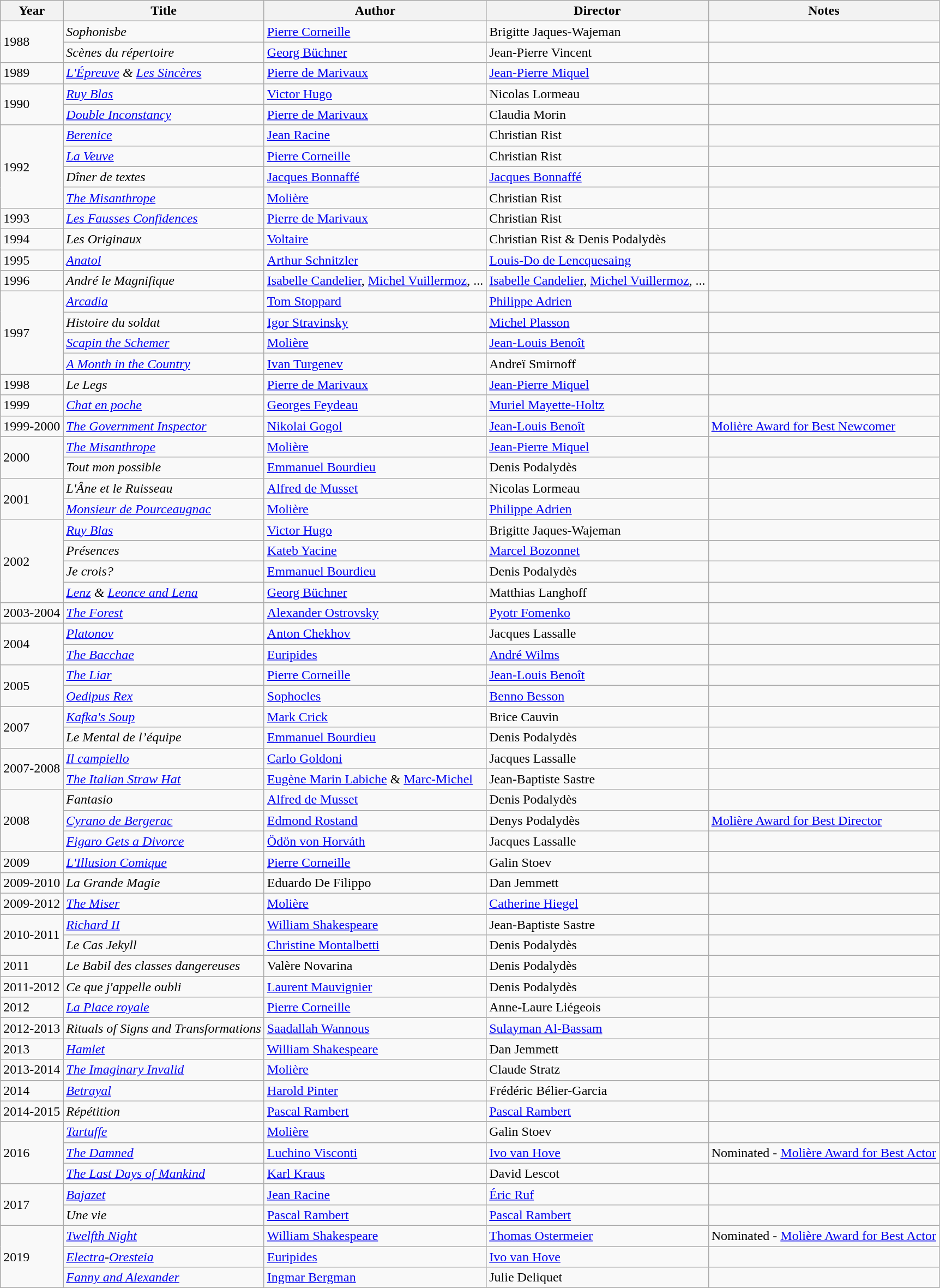<table class="wikitable">
<tr>
<th>Year</th>
<th>Title</th>
<th>Author</th>
<th>Director</th>
<th>Notes</th>
</tr>
<tr>
<td rowspan=2>1988</td>
<td><em>Sophonisbe</em></td>
<td><a href='#'>Pierre Corneille</a></td>
<td>Brigitte Jaques-Wajeman</td>
<td></td>
</tr>
<tr>
<td><em>Scènes du répertoire</em></td>
<td><a href='#'>Georg Büchner</a></td>
<td>Jean-Pierre Vincent</td>
<td></td>
</tr>
<tr>
<td>1989</td>
<td><em><a href='#'>L'Épreuve</a> & <a href='#'>Les Sincères</a></em></td>
<td><a href='#'>Pierre de Marivaux</a></td>
<td><a href='#'>Jean-Pierre Miquel</a></td>
<td></td>
</tr>
<tr>
<td rowspan=2>1990</td>
<td><em><a href='#'>Ruy Blas</a></em></td>
<td><a href='#'>Victor Hugo</a></td>
<td>Nicolas Lormeau</td>
<td></td>
</tr>
<tr>
<td><em><a href='#'>Double Inconstancy</a></em></td>
<td><a href='#'>Pierre de Marivaux</a></td>
<td>Claudia Morin</td>
<td></td>
</tr>
<tr>
<td rowspan=4>1992</td>
<td><em><a href='#'>Berenice</a></em></td>
<td><a href='#'>Jean Racine</a></td>
<td>Christian Rist</td>
<td></td>
</tr>
<tr>
<td><em><a href='#'>La Veuve</a></em></td>
<td><a href='#'>Pierre Corneille</a></td>
<td>Christian Rist</td>
<td></td>
</tr>
<tr>
<td><em>Dîner de textes</em></td>
<td><a href='#'>Jacques Bonnaffé</a></td>
<td><a href='#'>Jacques Bonnaffé</a></td>
<td></td>
</tr>
<tr>
<td><em><a href='#'>The Misanthrope</a></em></td>
<td><a href='#'>Molière</a></td>
<td>Christian Rist</td>
<td></td>
</tr>
<tr>
<td>1993</td>
<td><em><a href='#'>Les Fausses Confidences</a></em></td>
<td><a href='#'>Pierre de Marivaux</a></td>
<td>Christian Rist</td>
<td></td>
</tr>
<tr>
<td>1994</td>
<td><em>Les Originaux</em></td>
<td><a href='#'>Voltaire</a></td>
<td>Christian Rist & Denis Podalydès</td>
<td></td>
</tr>
<tr>
<td>1995</td>
<td><em><a href='#'>Anatol</a></em></td>
<td><a href='#'>Arthur Schnitzler</a></td>
<td><a href='#'>Louis-Do de Lencquesaing</a></td>
<td></td>
</tr>
<tr>
<td>1996</td>
<td><em>André le Magnifique</em></td>
<td><a href='#'>Isabelle Candelier</a>, <a href='#'>Michel Vuillermoz</a>, ...</td>
<td><a href='#'>Isabelle Candelier</a>, <a href='#'>Michel Vuillermoz</a>, ...</td>
<td></td>
</tr>
<tr>
<td rowspan=4>1997</td>
<td><em><a href='#'>Arcadia</a></em></td>
<td><a href='#'>Tom Stoppard</a></td>
<td><a href='#'>Philippe Adrien</a></td>
<td></td>
</tr>
<tr>
<td><em>Histoire du soldat</em></td>
<td><a href='#'>Igor Stravinsky</a></td>
<td><a href='#'>Michel Plasson</a></td>
<td></td>
</tr>
<tr>
<td><em><a href='#'>Scapin the Schemer</a></em></td>
<td><a href='#'>Molière</a></td>
<td><a href='#'>Jean-Louis Benoît</a></td>
<td></td>
</tr>
<tr>
<td><em><a href='#'>A Month in the Country</a></em></td>
<td><a href='#'>Ivan Turgenev</a></td>
<td>Andreï Smirnoff</td>
<td></td>
</tr>
<tr>
<td>1998</td>
<td><em>Le Legs</em></td>
<td><a href='#'>Pierre de Marivaux</a></td>
<td><a href='#'>Jean-Pierre Miquel</a></td>
<td></td>
</tr>
<tr>
<td>1999</td>
<td><em><a href='#'>Chat en poche</a></em></td>
<td><a href='#'>Georges Feydeau</a></td>
<td><a href='#'>Muriel Mayette-Holtz</a></td>
<td></td>
</tr>
<tr>
<td>1999-2000</td>
<td><em><a href='#'>The Government Inspector</a></em></td>
<td><a href='#'>Nikolai Gogol</a></td>
<td><a href='#'>Jean-Louis Benoît</a></td>
<td><a href='#'>Molière Award for Best Newcomer</a></td>
</tr>
<tr>
<td rowspan=2>2000</td>
<td><em><a href='#'>The Misanthrope</a></em></td>
<td><a href='#'>Molière</a></td>
<td><a href='#'>Jean-Pierre Miquel</a></td>
<td></td>
</tr>
<tr>
<td><em>Tout mon possible</em></td>
<td><a href='#'>Emmanuel Bourdieu</a></td>
<td>Denis Podalydès</td>
<td></td>
</tr>
<tr>
<td rowspan=2>2001</td>
<td><em>L'Âne et le Ruisseau</em></td>
<td><a href='#'>Alfred de Musset</a></td>
<td>Nicolas Lormeau</td>
<td></td>
</tr>
<tr>
<td><em><a href='#'>Monsieur de Pourceaugnac</a></em></td>
<td><a href='#'>Molière</a></td>
<td><a href='#'>Philippe Adrien</a></td>
<td></td>
</tr>
<tr>
<td rowspan=4>2002</td>
<td><em><a href='#'>Ruy Blas</a></em></td>
<td><a href='#'>Victor Hugo</a></td>
<td>Brigitte Jaques-Wajeman</td>
<td></td>
</tr>
<tr>
<td><em>Présences</em></td>
<td><a href='#'>Kateb Yacine</a></td>
<td><a href='#'>Marcel Bozonnet</a></td>
<td></td>
</tr>
<tr>
<td><em>Je crois?</em></td>
<td><a href='#'>Emmanuel Bourdieu</a></td>
<td>Denis Podalydès</td>
<td></td>
</tr>
<tr>
<td><em><a href='#'>Lenz</a> & <a href='#'>Leonce and Lena</a></em></td>
<td><a href='#'>Georg Büchner</a></td>
<td>Matthias Langhoff</td>
<td></td>
</tr>
<tr>
<td>2003-2004</td>
<td><em><a href='#'>The Forest</a></em></td>
<td><a href='#'>Alexander Ostrovsky</a></td>
<td><a href='#'>Pyotr Fomenko</a></td>
<td></td>
</tr>
<tr>
<td rowspan=2>2004</td>
<td><em><a href='#'>Platonov</a></em></td>
<td><a href='#'>Anton Chekhov</a></td>
<td>Jacques Lassalle</td>
<td></td>
</tr>
<tr>
<td><em><a href='#'>The Bacchae</a></em></td>
<td><a href='#'>Euripides</a></td>
<td><a href='#'>André Wilms</a></td>
<td></td>
</tr>
<tr>
<td rowspan=2>2005</td>
<td><em><a href='#'>The Liar</a></em></td>
<td><a href='#'>Pierre Corneille</a></td>
<td><a href='#'>Jean-Louis Benoît</a></td>
<td></td>
</tr>
<tr>
<td><em><a href='#'>Oedipus Rex</a></em></td>
<td><a href='#'>Sophocles</a></td>
<td><a href='#'>Benno Besson</a></td>
<td></td>
</tr>
<tr>
<td rowspan=2>2007</td>
<td><em><a href='#'>Kafka's Soup</a></em></td>
<td><a href='#'>Mark Crick</a></td>
<td>Brice Cauvin</td>
<td></td>
</tr>
<tr>
<td><em>Le Mental de l’équipe</em></td>
<td><a href='#'>Emmanuel Bourdieu</a></td>
<td>Denis Podalydès</td>
<td></td>
</tr>
<tr>
<td rowspan=2>2007-2008</td>
<td><em><a href='#'>Il campiello</a></em></td>
<td><a href='#'>Carlo Goldoni</a></td>
<td>Jacques Lassalle</td>
<td></td>
</tr>
<tr>
<td><em><a href='#'>The Italian Straw Hat</a></em></td>
<td><a href='#'>Eugène Marin Labiche</a> & <a href='#'>Marc-Michel</a></td>
<td>Jean-Baptiste Sastre</td>
<td></td>
</tr>
<tr>
<td rowspan=3>2008</td>
<td><em>Fantasio</em></td>
<td><a href='#'>Alfred de Musset</a></td>
<td>Denis Podalydès</td>
<td></td>
</tr>
<tr>
<td><em><a href='#'>Cyrano de Bergerac</a></em></td>
<td><a href='#'>Edmond Rostand</a></td>
<td>Denys Podalydès</td>
<td><a href='#'>Molière Award for Best Director</a></td>
</tr>
<tr>
<td><em><a href='#'>Figaro Gets a Divorce</a></em></td>
<td><a href='#'>Ödön von Horváth</a></td>
<td>Jacques Lassalle</td>
<td></td>
</tr>
<tr>
<td>2009</td>
<td><em><a href='#'>L'Illusion Comique</a></em></td>
<td><a href='#'>Pierre Corneille</a></td>
<td>Galin Stoev</td>
<td></td>
</tr>
<tr>
<td>2009-2010</td>
<td><em>La Grande Magie</em></td>
<td>Eduardo De Filippo</td>
<td>Dan Jemmett</td>
<td></td>
</tr>
<tr>
<td>2009-2012</td>
<td><em><a href='#'>The Miser</a></em></td>
<td><a href='#'>Molière</a></td>
<td><a href='#'>Catherine Hiegel</a></td>
<td></td>
</tr>
<tr>
<td rowspan=2>2010-2011</td>
<td><em><a href='#'>Richard II</a></em></td>
<td><a href='#'>William Shakespeare</a></td>
<td>Jean-Baptiste Sastre</td>
<td></td>
</tr>
<tr>
<td><em>Le Cas Jekyll</em></td>
<td><a href='#'>Christine Montalbetti</a></td>
<td>Denis Podalydès</td>
<td></td>
</tr>
<tr>
<td>2011</td>
<td><em>Le Babil des classes dangereuses</em></td>
<td>Valère Novarina</td>
<td>Denis Podalydès</td>
<td></td>
</tr>
<tr>
<td>2011-2012</td>
<td><em>Ce que j'appelle oubli</em></td>
<td><a href='#'>Laurent Mauvignier</a></td>
<td>Denis Podalydès</td>
<td></td>
</tr>
<tr>
<td>2012</td>
<td><em><a href='#'>La Place royale</a></em></td>
<td><a href='#'>Pierre Corneille</a></td>
<td>Anne-Laure Liégeois</td>
<td></td>
</tr>
<tr>
<td>2012-2013</td>
<td><em>Rituals of Signs and Transformations</em></td>
<td><a href='#'>Saadallah Wannous</a></td>
<td><a href='#'>Sulayman Al-Bassam</a></td>
<td></td>
</tr>
<tr>
<td>2013</td>
<td><em><a href='#'>Hamlet</a></em></td>
<td><a href='#'>William Shakespeare</a></td>
<td>Dan Jemmett</td>
<td></td>
</tr>
<tr>
<td>2013-2014</td>
<td><em><a href='#'>The Imaginary Invalid</a></em></td>
<td><a href='#'>Molière</a></td>
<td>Claude Stratz</td>
<td></td>
</tr>
<tr>
<td>2014</td>
<td><em><a href='#'>Betrayal</a></em></td>
<td><a href='#'>Harold Pinter</a></td>
<td>Frédéric Bélier-Garcia</td>
<td></td>
</tr>
<tr>
<td>2014-2015</td>
<td><em>Répétition</em></td>
<td><a href='#'>Pascal Rambert</a></td>
<td><a href='#'>Pascal Rambert</a></td>
<td></td>
</tr>
<tr>
<td rowspan=3>2016</td>
<td><em><a href='#'>Tartuffe</a></em></td>
<td><a href='#'>Molière</a></td>
<td>Galin Stoev</td>
<td></td>
</tr>
<tr>
<td><em><a href='#'>The Damned</a></em></td>
<td><a href='#'>Luchino Visconti</a></td>
<td><a href='#'>Ivo van Hove</a></td>
<td>Nominated - <a href='#'>Molière Award for Best Actor</a></td>
</tr>
<tr>
<td><em><a href='#'>The Last Days of Mankind</a></em></td>
<td><a href='#'>Karl Kraus</a></td>
<td>David Lescot</td>
<td></td>
</tr>
<tr>
<td rowspan=2>2017</td>
<td><em><a href='#'>Bajazet</a></em></td>
<td><a href='#'>Jean Racine</a></td>
<td><a href='#'>Éric Ruf</a></td>
<td></td>
</tr>
<tr>
<td><em>Une vie</em></td>
<td><a href='#'>Pascal Rambert</a></td>
<td><a href='#'>Pascal Rambert</a></td>
<td></td>
</tr>
<tr>
<td rowspan=3>2019</td>
<td><em><a href='#'>Twelfth Night</a></em></td>
<td><a href='#'>William Shakespeare</a></td>
<td><a href='#'>Thomas Ostermeier</a></td>
<td>Nominated - <a href='#'>Molière Award for Best Actor</a></td>
</tr>
<tr>
<td><em><a href='#'>Electra</a>-<a href='#'>Oresteia</a></em></td>
<td><a href='#'>Euripides</a></td>
<td><a href='#'>Ivo van Hove</a></td>
<td></td>
</tr>
<tr>
<td><em><a href='#'>Fanny and Alexander</a></em></td>
<td><a href='#'>Ingmar Bergman</a></td>
<td>Julie Deliquet</td>
<td></td>
</tr>
</table>
